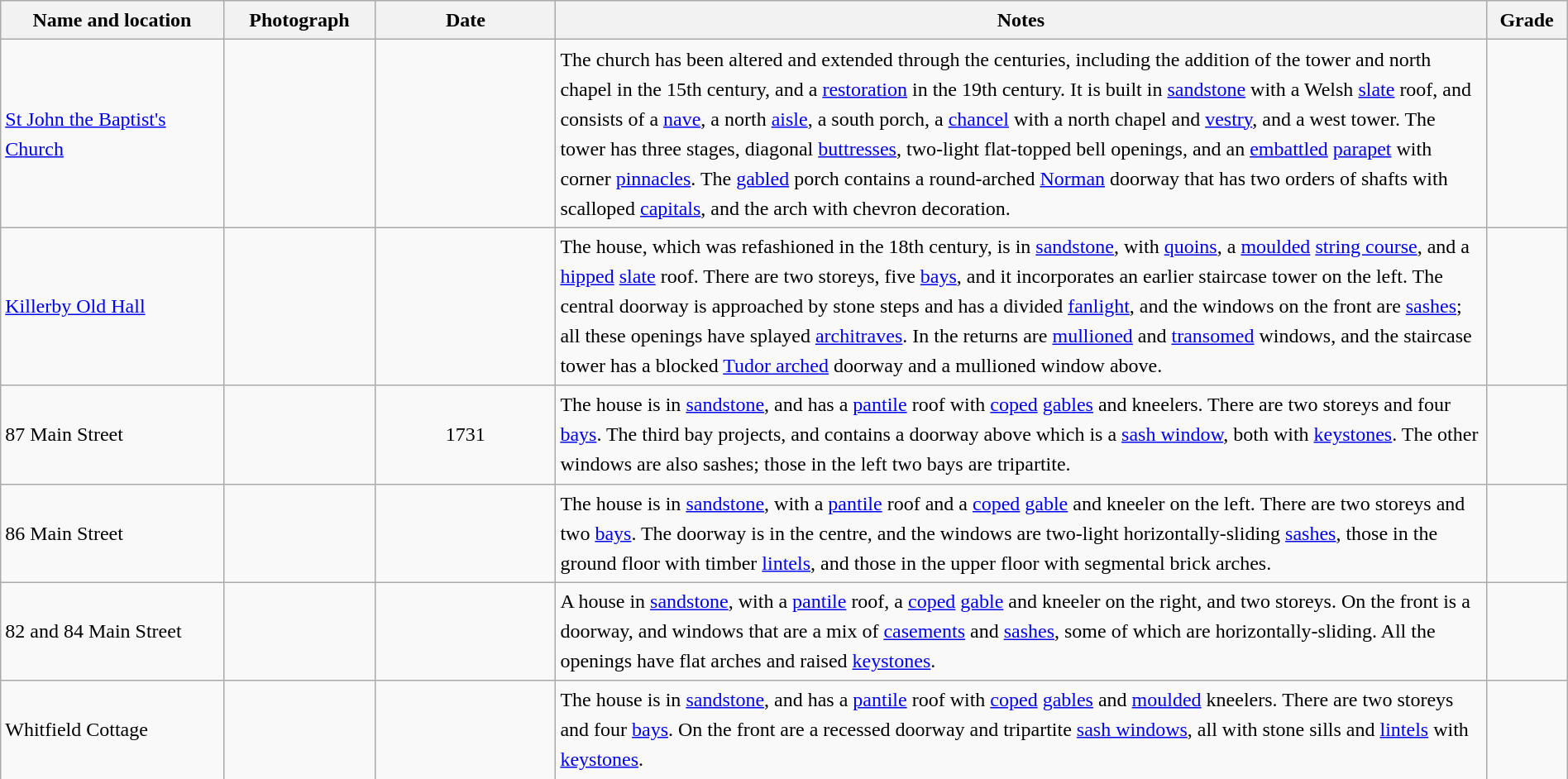<table class="wikitable sortable plainrowheaders" style="width:100%; border:0px; text-align:left; line-height:150%">
<tr>
<th scope="col"  style="width:150px">Name and location</th>
<th scope="col"  style="width:100px" class="unsortable">Photograph</th>
<th scope="col"  style="width:120px">Date</th>
<th scope="col"  style="width:650px" class="unsortable">Notes</th>
<th scope="col"  style="width:50px">Grade</th>
</tr>
<tr>
<td><a href='#'>St John the Baptist's Church</a><br><small></small></td>
<td></td>
<td align="center"></td>
<td>The church has been altered and extended through the centuries, including the addition of the tower and north chapel in the 15th century, and a <a href='#'>restoration</a> in the 19th century.  It is built in <a href='#'>sandstone</a> with a Welsh <a href='#'>slate</a> roof, and consists of a <a href='#'>nave</a>, a north <a href='#'>aisle</a>, a south porch, a <a href='#'>chancel</a> with a north chapel and <a href='#'>vestry</a>, and a west tower.  The tower has three stages, diagonal <a href='#'>buttresses</a>, two-light flat-topped bell openings, and an <a href='#'>embattled</a> <a href='#'>parapet</a> with corner <a href='#'>pinnacles</a>.  The <a href='#'>gabled</a> porch contains a round-arched <a href='#'>Norman</a> doorway that has two orders of shafts with scalloped <a href='#'>capitals</a>, and the arch with chevron decoration.</td>
<td align="center" ></td>
</tr>
<tr>
<td><a href='#'>Killerby Old Hall</a><br><small></small></td>
<td></td>
<td align="center"></td>
<td>The house, which was refashioned in the 18th century, is in <a href='#'>sandstone</a>, with <a href='#'>quoins</a>, a <a href='#'>moulded</a> <a href='#'>string course</a>, and a <a href='#'>hipped</a> <a href='#'>slate</a> roof.  There are two storeys, five <a href='#'>bays</a>, and it incorporates an earlier staircase tower on the left.  The central doorway is approached by stone steps and has a divided <a href='#'>fanlight</a>, and the windows on the front are <a href='#'>sashes</a>; all these openings have splayed <a href='#'>architraves</a>.  In the returns are <a href='#'>mullioned</a> and <a href='#'>transomed</a> windows, and the staircase tower has a blocked <a href='#'>Tudor arched</a> doorway and a mullioned window above.</td>
<td align="center" ></td>
</tr>
<tr>
<td>87 Main Street<br><small></small></td>
<td></td>
<td align="center">1731</td>
<td>The house is in <a href='#'>sandstone</a>, and has a <a href='#'>pantile</a> roof with <a href='#'>coped</a> <a href='#'>gables</a> and kneelers.  There are two storeys and four <a href='#'>bays</a>.  The third bay projects, and contains a doorway above which is a <a href='#'>sash window</a>, both with <a href='#'>keystones</a>.  The other windows are also sashes; those in the left two bays are tripartite.</td>
<td align="center" ></td>
</tr>
<tr>
<td>86 Main Street<br><small></small></td>
<td></td>
<td align="center"></td>
<td>The house is in <a href='#'>sandstone</a>, with a <a href='#'>pantile</a> roof and a <a href='#'>coped</a> <a href='#'>gable</a> and kneeler on the left.  There are two storeys and two <a href='#'>bays</a>.  The doorway is in the centre, and the windows are two-light horizontally-sliding <a href='#'>sashes</a>, those in the ground floor with timber <a href='#'>lintels</a>, and those in the upper floor with segmental brick arches.</td>
<td align="center" ></td>
</tr>
<tr>
<td>82 and 84 Main Street<br><small></small></td>
<td></td>
<td align="center"></td>
<td>A house in <a href='#'>sandstone</a>, with a <a href='#'>pantile</a> roof, a <a href='#'>coped</a> <a href='#'>gable</a> and kneeler on the right, and two storeys.  On the front is a doorway, and windows that are a mix of <a href='#'>casements</a> and <a href='#'>sashes</a>, some of which are horizontally-sliding.  All the openings have flat arches and raised <a href='#'>keystones</a>.</td>
<td align="center" ></td>
</tr>
<tr>
<td>Whitfield Cottage<br><small></small></td>
<td></td>
<td align="center"></td>
<td>The house is in <a href='#'>sandstone</a>, and has a <a href='#'>pantile</a> roof with <a href='#'>coped</a> <a href='#'>gables</a> and <a href='#'>moulded</a> kneelers.  There are two storeys and four <a href='#'>bays</a>.  On the front are a recessed doorway and tripartite <a href='#'>sash windows</a>, all with stone sills and <a href='#'>lintels</a> with <a href='#'>keystones</a>.</td>
<td align="center" ></td>
</tr>
<tr>
</tr>
</table>
